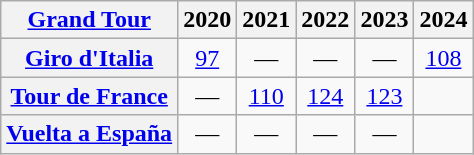<table class="wikitable plainrowheaders">
<tr>
<th scope="col"><a href='#'>Grand Tour</a></th>
<th scope="col">2020</th>
<th scope="col">2021</th>
<th scope="col">2022</th>
<th scope="col">2023</th>
<th scope="col">2024</th>
</tr>
<tr style="text-align:center;">
<th scope="row"> <a href='#'>Giro d'Italia</a></th>
<td><a href='#'>97</a></td>
<td>—</td>
<td>—</td>
<td>—</td>
<td><a href='#'>108</a></td>
</tr>
<tr style="text-align:center;">
<th scope="row"> <a href='#'>Tour de France</a></th>
<td>—</td>
<td><a href='#'>110</a></td>
<td><a href='#'>124</a></td>
<td><a href='#'>123</a></td>
<td></td>
</tr>
<tr style="text-align:center;">
<th scope="row"> <a href='#'>Vuelta a España</a></th>
<td>—</td>
<td>—</td>
<td>—</td>
<td>—</td>
<td></td>
</tr>
</table>
